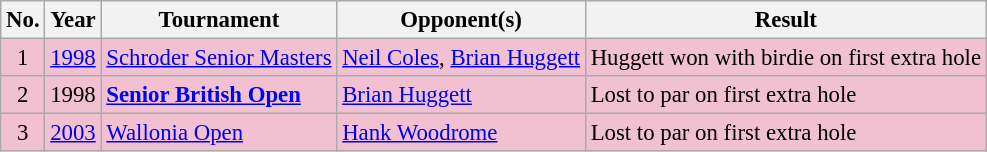<table class="wikitable" style="font-size:95%;">
<tr>
<th>No.</th>
<th>Year</th>
<th>Tournament</th>
<th>Opponent(s)</th>
<th>Result</th>
</tr>
<tr style="background:#F2C1D1;">
<td align=center>1</td>
<td><a href='#'>1998</a></td>
<td><a href='#'>Schroder Senior Masters</a></td>
<td> <a href='#'>Neil Coles</a>,  <a href='#'>Brian Huggett</a></td>
<td>Huggett won with birdie on first extra hole</td>
</tr>
<tr style="background:#F2C1D1;">
<td align=center>2</td>
<td>1998</td>
<td><strong><a href='#'>Senior British Open</a></strong></td>
<td> <a href='#'>Brian Huggett</a></td>
<td>Lost to par on first extra hole</td>
</tr>
<tr style="background:#F2C1D1;">
<td align=center>3</td>
<td><a href='#'>2003</a></td>
<td><a href='#'>Wallonia Open</a></td>
<td> <a href='#'>Hank Woodrome</a></td>
<td>Lost to par on first extra hole</td>
</tr>
</table>
